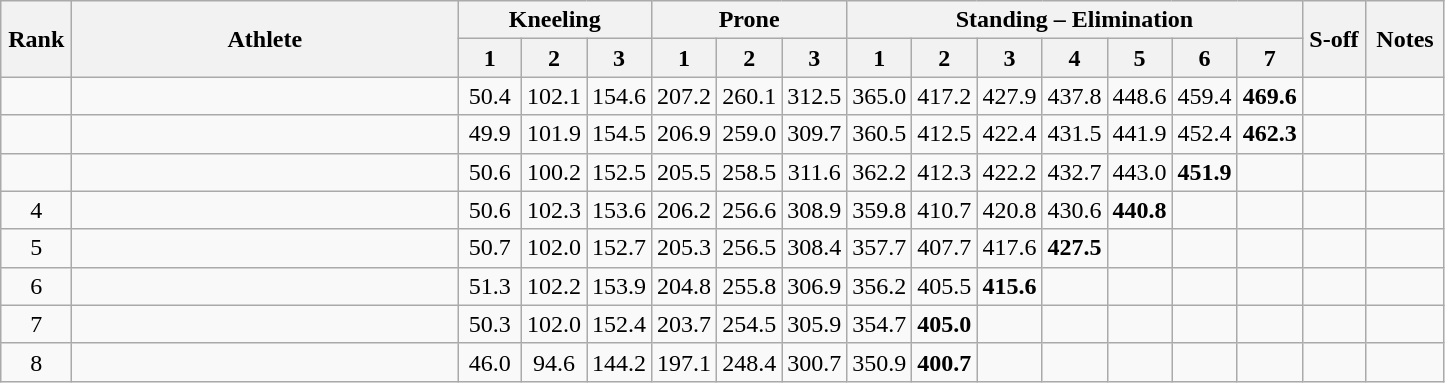<table class="wikitable" style="text-align:center">
<tr>
<th rowspan=2 width=40>Rank</th>
<th rowspan=2 width=250>Athlete</th>
<th colspan=3>Kneeling</th>
<th colspan=3>Prone</th>
<th colspan=7>Standing – Elimination</th>
<th rowspan=2 width=35>S-off</th>
<th rowspan=2 width=45>Notes</th>
</tr>
<tr>
<th width=35>1</th>
<th width=35>2</th>
<th width=35>3</th>
<th width=35>1</th>
<th width=35>2</th>
<th width=35>3</th>
<th width=35>1</th>
<th width=35>2</th>
<th width=35>3</th>
<th width=35>4</th>
<th width=35>5</th>
<th width=35>6</th>
<th width=35>7</th>
</tr>
<tr>
<td></td>
<td align=left></td>
<td>50.4</td>
<td>102.1</td>
<td>154.6</td>
<td>207.2</td>
<td>260.1</td>
<td>312.5</td>
<td>365.0</td>
<td>417.2</td>
<td>427.9</td>
<td>437.8</td>
<td>448.6</td>
<td>459.4</td>
<td><strong>469.6</strong></td>
<td></td>
<td></td>
</tr>
<tr>
<td></td>
<td align=left></td>
<td>49.9</td>
<td>101.9</td>
<td>154.5</td>
<td>206.9</td>
<td>259.0</td>
<td>309.7</td>
<td>360.5</td>
<td>412.5</td>
<td>422.4</td>
<td>431.5</td>
<td>441.9</td>
<td>452.4</td>
<td><strong>462.3</strong></td>
<td></td>
<td></td>
</tr>
<tr>
<td></td>
<td align=left></td>
<td>50.6</td>
<td>100.2</td>
<td>152.5</td>
<td>205.5</td>
<td>258.5</td>
<td>311.6</td>
<td>362.2</td>
<td>412.3</td>
<td>422.2</td>
<td>432.7</td>
<td>443.0</td>
<td><strong>451.9</strong></td>
<td></td>
<td></td>
<td></td>
</tr>
<tr>
<td>4</td>
<td align=left></td>
<td>50.6</td>
<td>102.3</td>
<td>153.6</td>
<td>206.2</td>
<td>256.6</td>
<td>308.9</td>
<td>359.8</td>
<td>410.7</td>
<td>420.8</td>
<td>430.6</td>
<td><strong>440.8</strong></td>
<td></td>
<td></td>
<td></td>
<td></td>
</tr>
<tr>
<td>5</td>
<td align=left></td>
<td>50.7</td>
<td>102.0</td>
<td>152.7</td>
<td>205.3</td>
<td>256.5</td>
<td>308.4</td>
<td>357.7</td>
<td>407.7</td>
<td>417.6</td>
<td><strong>427.5</strong></td>
<td></td>
<td></td>
<td></td>
<td></td>
<td></td>
</tr>
<tr>
<td>6</td>
<td align=left></td>
<td>51.3</td>
<td>102.2</td>
<td>153.9</td>
<td>204.8</td>
<td>255.8</td>
<td>306.9</td>
<td>356.2</td>
<td>405.5</td>
<td><strong>415.6</strong></td>
<td></td>
<td></td>
<td></td>
<td></td>
<td></td>
<td></td>
</tr>
<tr>
<td>7</td>
<td align=left></td>
<td>50.3</td>
<td>102.0</td>
<td>152.4</td>
<td>203.7</td>
<td>254.5</td>
<td>305.9</td>
<td>354.7</td>
<td><strong>405.0</strong></td>
<td></td>
<td></td>
<td></td>
<td></td>
<td></td>
<td></td>
<td></td>
</tr>
<tr>
<td>8</td>
<td align=left></td>
<td>46.0</td>
<td>94.6</td>
<td>144.2</td>
<td>197.1</td>
<td>248.4</td>
<td>300.7</td>
<td>350.9</td>
<td><strong>400.7</strong></td>
<td></td>
<td></td>
<td></td>
<td></td>
<td></td>
<td></td>
<td></td>
</tr>
</table>
